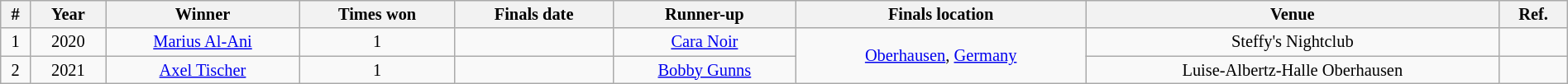<table class="sortable wikitable succession-box" style="font-size:85%; text-align:center;" width="100%">
<tr>
<th>#</th>
<th>Year</th>
<th>Winner</th>
<th>Times won</th>
<th>Finals date</th>
<th>Runner-up</th>
<th>Finals location</th>
<th>Venue</th>
<th>Ref.</th>
</tr>
<tr>
<td>1</td>
<td>2020</td>
<td><a href='#'>Marius Al-Ani</a></td>
<td>1</td>
<td></td>
<td><a href='#'>Cara Noir</a></td>
<td rowspan="2"><a href='#'>Oberhausen</a>, <a href='#'>Germany</a></td>
<td>Steffy's Nightclub</td>
<td></td>
</tr>
<tr>
<td>2</td>
<td>2021</td>
<td><a href='#'>Axel Tischer</a></td>
<td>1</td>
<td></td>
<td><a href='#'>Bobby Gunns</a></td>
<td>Luise-Albertz-Halle Oberhausen</td>
<td></td>
</tr>
</table>
